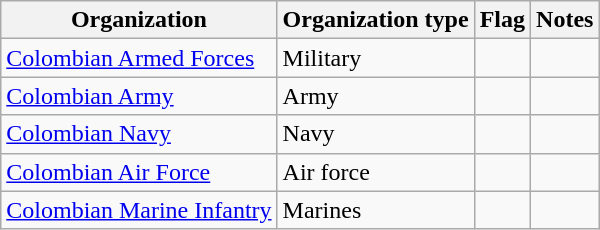<table class="wikitable">
<tr>
<th>Organization</th>
<th>Organization type</th>
<th>Flag</th>
<th>Notes</th>
</tr>
<tr>
<td><a href='#'>Colombian Armed Forces</a></td>
<td>Military</td>
<td></td>
<td></td>
</tr>
<tr>
<td><a href='#'>Colombian Army</a></td>
<td>Army</td>
<td></td>
<td></td>
</tr>
<tr>
<td><a href='#'>Colombian Navy</a></td>
<td>Navy</td>
<td></td>
<td></td>
</tr>
<tr>
<td><a href='#'>Colombian Air Force</a></td>
<td>Air force</td>
<td></td>
<td></td>
</tr>
<tr>
<td><a href='#'>Colombian Marine Infantry</a></td>
<td>Marines</td>
<td></td>
<td></td>
</tr>
</table>
